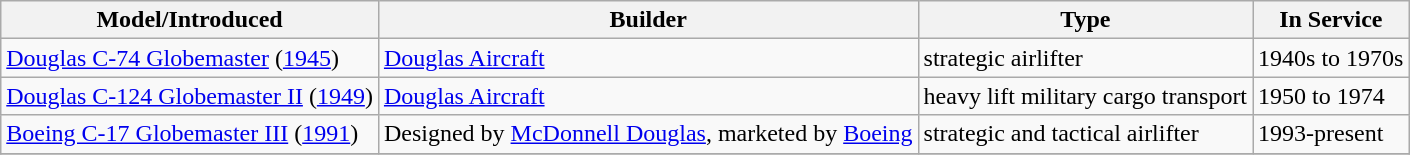<table class="wikitable">
<tr valign="top">
<th>Model/Introduced</th>
<th>Builder</th>
<th>Type</th>
<th>In Service</th>
</tr>
<tr>
<td><a href='#'>Douglas C-74 Globemaster</a> (<a href='#'>1945</a>)</td>
<td><a href='#'>Douglas Aircraft</a></td>
<td>strategic airlifter</td>
<td>1940s to 1970s</td>
</tr>
<tr>
<td><a href='#'>Douglas C-124 Globemaster II</a> (<a href='#'>1949</a>)</td>
<td><a href='#'>Douglas Aircraft</a></td>
<td>heavy lift military cargo transport</td>
<td>1950 to 1974</td>
</tr>
<tr>
<td><a href='#'>Boeing C-17 Globemaster III</a> (<a href='#'>1991</a>)</td>
<td>Designed by <a href='#'>McDonnell Douglas</a>, marketed by <a href='#'>Boeing</a></td>
<td>strategic and tactical airlifter</td>
<td>1993-present</td>
</tr>
<tr>
</tr>
</table>
